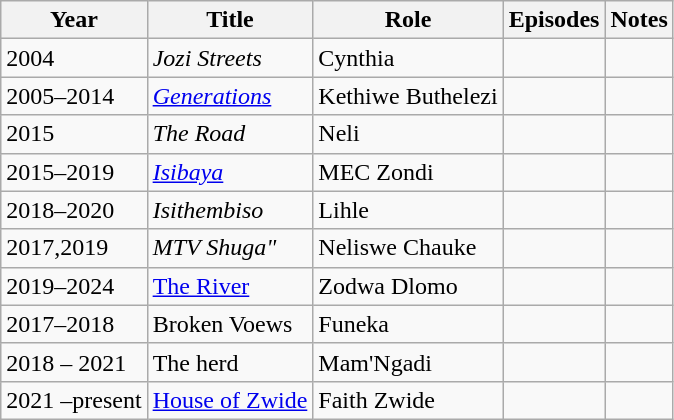<table class="wikitable">
<tr>
<th>Year</th>
<th>Title</th>
<th>Role</th>
<th>Episodes</th>
<th>Notes</th>
</tr>
<tr>
<td>2004</td>
<td><em>Jozi Streets</em></td>
<td>Cynthia</td>
<td></td>
<td></td>
</tr>
<tr>
<td>2005–2014</td>
<td><em><a href='#'>Generations</a></em></td>
<td>Kethiwe Buthelezi</td>
<td></td>
<td></td>
</tr>
<tr>
<td>2015</td>
<td><em>The Road </em></td>
<td>Neli</td>
<td></td>
<td></td>
</tr>
<tr>
<td>2015–2019</td>
<td><em><a href='#'>Isibaya</a></em></td>
<td>MEC Zondi</td>
<td></td>
<td></td>
</tr>
<tr>
<td>2018–2020</td>
<td><em>Isithembiso</em></td>
<td>Lihle</td>
<td></td>
<td></td>
</tr>
<tr>
<td>2017,2019</td>
<td><em>MTV Shuga"</td>
<td>Neliswe Chauke</td>
<td></td>
<td></td>
</tr>
<tr>
<td>2019–2024</td>
<td><a href='#'>The River</a></td>
<td>Zodwa Dlomo</td>
<td></td>
<td></td>
</tr>
<tr>
<td>2017–2018</td>
<td></em>Broken Voews<em></td>
<td>Funeka</td>
<td></td>
<td></td>
</tr>
<tr>
<td>2018 – 2021</td>
<td></em>The herd<em></td>
<td>Mam'Ngadi</td>
<td></td>
<td></td>
</tr>
<tr>
<td>2021 –present</td>
<td></em><a href='#'>House of Zwide</a><em></td>
<td>Faith Zwide</td>
<td></td>
<td></td>
</tr>
</table>
